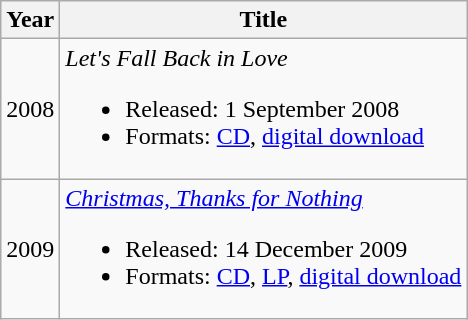<table class="wikitable">
<tr>
<th rowspan="1">Year</th>
<th rowspan="1">Title</th>
</tr>
<tr>
<td>2008</td>
<td><em>Let's Fall Back in Love</em><br><ul><li>Released: 1 September 2008</li><li>Formats: <a href='#'>CD</a>, <a href='#'>digital download</a></li></ul></td>
</tr>
<tr>
<td>2009</td>
<td><em><a href='#'>Christmas, Thanks for Nothing</a></em><br><ul><li>Released: 14 December 2009</li><li>Formats: <a href='#'>CD</a>, <a href='#'>LP</a>, <a href='#'>digital download</a></li></ul></td>
</tr>
</table>
